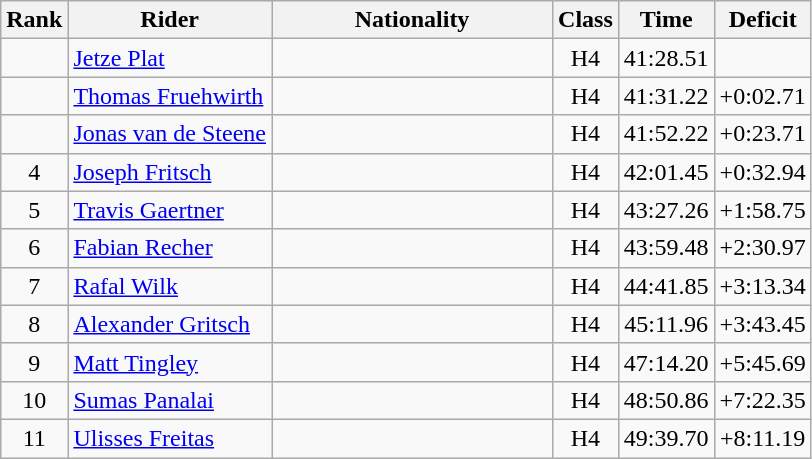<table class="wikitable sortable" style="text-align:center">
<tr>
<th width="20">Rank</th>
<th scope="col">Rider</th>
<th width="180">Nationality</th>
<th scope="col">Class</th>
<th scope="col">Time</th>
<th scope="col">Deficit</th>
</tr>
<tr>
<td></td>
<td align=left><a href='#'>Jetze Plat</a></td>
<td align=left></td>
<td>H4</td>
<td>41:28.51</td>
<td></td>
</tr>
<tr>
<td></td>
<td align=left><a href='#'>Thomas Fruehwirth</a></td>
<td align=left></td>
<td>H4</td>
<td>41:31.22</td>
<td>+0:02.71</td>
</tr>
<tr>
<td></td>
<td align=left><a href='#'>Jonas van de Steene</a></td>
<td align=left></td>
<td>H4</td>
<td>41:52.22</td>
<td>+0:23.71</td>
</tr>
<tr>
<td>4</td>
<td align=left><a href='#'>Joseph Fritsch</a></td>
<td align=left></td>
<td>H4</td>
<td>42:01.45</td>
<td>+0:32.94</td>
</tr>
<tr>
<td>5</td>
<td align=left><a href='#'>Travis Gaertner</a></td>
<td align=left></td>
<td>H4</td>
<td>43:27.26</td>
<td>+1:58.75</td>
</tr>
<tr>
<td>6</td>
<td align=left><a href='#'>Fabian Recher</a></td>
<td align=left></td>
<td>H4</td>
<td>43:59.48</td>
<td>+2:30.97</td>
</tr>
<tr>
<td>7</td>
<td align=left><a href='#'>Rafal Wilk</a></td>
<td align=left></td>
<td>H4</td>
<td>44:41.85</td>
<td>+3:13.34</td>
</tr>
<tr>
<td>8</td>
<td align=left><a href='#'>Alexander Gritsch</a></td>
<td align=left></td>
<td>H4</td>
<td>45:11.96</td>
<td>+3:43.45</td>
</tr>
<tr>
<td>9</td>
<td align=left><a href='#'>Matt Tingley</a></td>
<td align=left></td>
<td>H4</td>
<td>47:14.20</td>
<td>+5:45.69</td>
</tr>
<tr>
<td>10</td>
<td align=left><a href='#'>Sumas Panalai</a></td>
<td align=left></td>
<td>H4</td>
<td>48:50.86</td>
<td>+7:22.35</td>
</tr>
<tr>
<td>11</td>
<td align=left><a href='#'>Ulisses Freitas</a></td>
<td align=left></td>
<td>H4</td>
<td>49:39.70</td>
<td>+8:11.19</td>
</tr>
</table>
